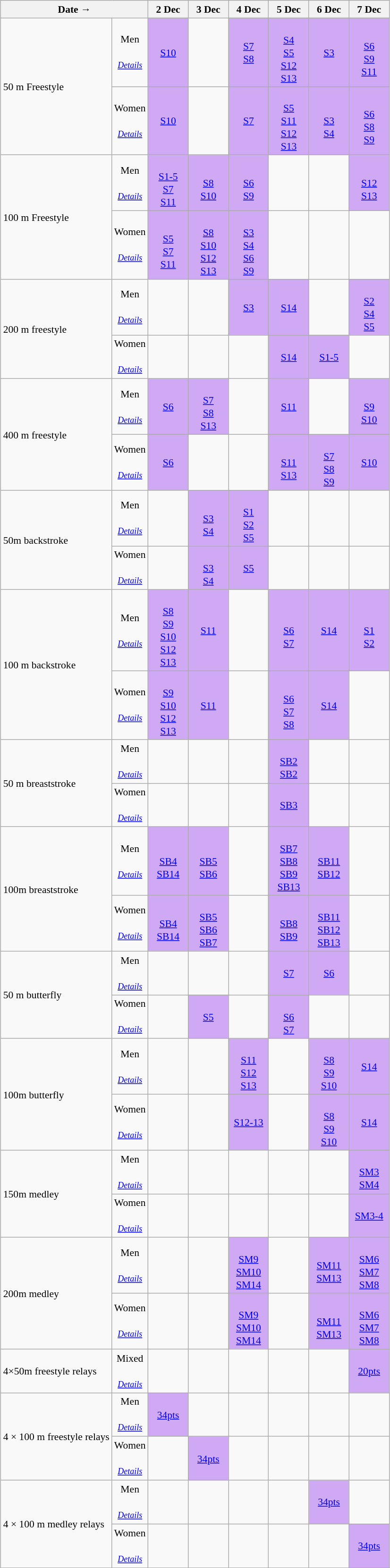<table class="wikitable" style="margin:0.5em auto; font-size:90%; line-height:1.25em;">
<tr>
<th colspan="2">Date →</th>
<th width="50px">2 Dec</th>
<th width="50px">3 Dec</th>
<th width="50px">4 Dec</th>
<th width="50px">5 Dec</th>
<th width="50px">6 Dec</th>
<th width="50px">7 Dec</th>
</tr>
<tr align="center">
<td rowspan="2" align="left">50 m Freestyle</td>
<td>Men<br><br><small><em><a href='#'>Details</a></em></small></td>
<td bgcolor="#D0A9F5"><a href='#'>S10</a></td>
<td></td>
<td bgcolor="#D0A9F5"><a href='#'>S7</a><br><a href='#'>S8</a></td>
<td bgcolor="#D0A9F5"><br><a href='#'>S4</a><br>
<a href='#'>S5</a><br>
<a href='#'>S12</a><br>
<a href='#'>S13</a></td>
<td bgcolor="#D0A9F5"><a href='#'>S3</a></td>
<td bgcolor="#D0A9F5"><br><a href='#'>S6</a><br>
<a href='#'>S9</a><br>
<a href='#'>S11</a></td>
</tr>
<tr align="center">
<td>Women<br><br><small><em><a href='#'>Details</a></em></small></td>
<td bgcolor="#D0A9F5"><a href='#'>S10</a></td>
<td></td>
<td bgcolor="#D0A9F5"><a href='#'>S7</a></td>
<td bgcolor="#D0A9F5"><br><a href='#'>S5</a><br>
<a href='#'>S11</a><br>
<a href='#'>S12</a><br>
<a href='#'>S13</a></td>
<td bgcolor="#D0A9F5"><br><a href='#'>S3</a><br>
<a href='#'>S4</a></td>
<td bgcolor="#D0A9F5"><br><a href='#'>S6</a><br>
<a href='#'>S8</a><br>
<a href='#'>S9</a></td>
</tr>
<tr align="center">
<td rowspan="2" align="left">100 m Freestyle</td>
<td>Men<br><br><small><em><a href='#'>Details</a></em></small></td>
<td bgcolor="#D0A9F5"><br><a href='#'>S1-5</a><br>
<a href='#'>S7</a><br>
<a href='#'>S11</a></td>
<td bgcolor="#D0A9F5"><br><a href='#'>S8</a><br>
<a href='#'>S10</a></td>
<td bgcolor="#D0A9F5"><br><a href='#'>S6</a><br>
<a href='#'>S9</a></td>
<td></td>
<td></td>
<td bgcolor="#D0A9F5"><br><a href='#'>S12</a><br>
<a href='#'>S13</a></td>
</tr>
<tr align="center">
<td>Women<br><br><small><em><a href='#'>Details</a></em></small></td>
<td bgcolor="#D0A9F5"><br><a href='#'>S5</a><br>
<a href='#'>S7</a><br>
<a href='#'>S11</a></td>
<td bgcolor="#D0A9F5"><br><a href='#'>S8</a><br>
<a href='#'>S10</a><br>
<a href='#'>S12</a><br>
<a href='#'>S13</a></td>
<td bgcolor="#D0A9F5"><br><a href='#'>S3</a><br>
<a href='#'>S4</a><br>
<a href='#'>S6</a><br>
<a href='#'>S9</a></td>
<td></td>
<td></td>
<td></td>
</tr>
<tr align="center">
<td rowspan="2" align="left">200 m freestyle</td>
<td>Men<br><br><small><em><a href='#'>Details</a></em></small></td>
<td></td>
<td></td>
<td bgcolor="#D0A9F5"><a href='#'>S3</a></td>
<td bgcolor="#D0A9F5"><a href='#'>S14</a></td>
<td></td>
<td bgcolor="#D0A9F5"><br><a href='#'>S2</a><br>
<a href='#'>S4</a><br>
<a href='#'>S5</a></td>
</tr>
<tr align="center">
<td>Women<br><br><small><em><a href='#'>Details</a></em></small></td>
<td></td>
<td></td>
<td></td>
<td bgcolor="#D0A9F5"><a href='#'>S14</a></td>
<td bgcolor="#D0A9F5"><a href='#'>S1-5</a></td>
<td></td>
</tr>
<tr align="center">
<td rowspan="2" align="left">400 m freestyle</td>
<td>Men<br><br><small><em><a href='#'>Details</a></em></small></td>
<td bgcolor="#D0A9F5"><a href='#'>S6</a></td>
<td bgcolor="#D0A9F5"><br><a href='#'>S7</a><br>
<a href='#'>S8</a><br>
<a href='#'>S13</a></td>
<td></td>
<td bgcolor="#D0A9F5"><a href='#'>S11</a></td>
<td></td>
<td bgcolor="#D0A9F5"><br><a href='#'>S9</a><br>
<a href='#'>S10</a></td>
</tr>
<tr align="center">
<td>Women<br><br><small><em><a href='#'>Details</a></em></small></td>
<td bgcolor="#D0A9F5"><a href='#'>S6</a></td>
<td></td>
<td></td>
<td bgcolor="#D0A9F5"><br><a href='#'>S11</a><br>
<a href='#'>S13</a></td>
<td bgcolor="#D0A9F5"><br><a href='#'>S7</a><br>
<a href='#'>S8</a><br>
<a href='#'>S9</a></td>
<td bgcolor="#D0A9F5"><a href='#'>S10</a></td>
</tr>
<tr align="center">
<td rowspan="2" align="left">50m backstroke</td>
<td>Men<br><br><small><em><a href='#'>Details</a></em></small></td>
<td></td>
<td bgcolor="#D0A9F5"><br><a href='#'>S3</a><br>
<a href='#'>S4</a></td>
<td bgcolor="#D0A9F5"><br><a href='#'>S1</a><br>
<a href='#'>S2</a><br>
<a href='#'>S5</a></td>
<td></td>
<td></td>
<td></td>
</tr>
<tr align="center">
<td>Women<br><br><small><em><a href='#'>Details</a></em></small></td>
<td></td>
<td bgcolor="#D0A9F5"><br><a href='#'>S3</a><br>
<a href='#'>S4</a></td>
<td bgcolor="#D0A9F5"><a href='#'>S5</a></td>
<td></td>
<td></td>
<td></td>
</tr>
<tr align="center">
<td rowspan="2" align="left">100 m backstroke</td>
<td>Men<br><br><small><em><a href='#'>Details</a></em></small></td>
<td bgcolor="#D0A9F5"><br><a href='#'>S8</a><br>
<a href='#'>S9</a><br>
<a href='#'>S10</a><br>
<a href='#'>S12</a><br>
<a href='#'>S13</a></td>
<td bgcolor="#D0A9F5"><a href='#'>S11</a></td>
<td></td>
<td bgcolor="#D0A9F5"><br><a href='#'>S6</a><br>
<a href='#'>S7</a></td>
<td bgcolor="#D0A9F5"><a href='#'>S14</a></td>
<td bgcolor="#D0A9F5"><br><a href='#'>S1</a><br>
<a href='#'>S2</a></td>
</tr>
<tr align="center">
<td>Women<br><br><small><em><a href='#'>Details</a></em></small></td>
<td bgcolor="#D0A9F5"><br><a href='#'>S9</a><br>
<a href='#'>S10</a><br>
<a href='#'>S12</a><br>
<a href='#'>S13</a></td>
<td bgcolor="#D0A9F5"><a href='#'>S11</a></td>
<td></td>
<td bgcolor="#D0A9F5"><br><a href='#'>S6</a><br>
<a href='#'>S7</a><br>
<a href='#'>S8</a></td>
<td bgcolor="#D0A9F5"><a href='#'>S14</a></td>
<td></td>
</tr>
<tr align="center">
<td rowspan="2" align="left">50 m breaststroke</td>
<td>Men<br><br><small><em><a href='#'>Details</a></em></small></td>
<td></td>
<td></td>
<td></td>
<td bgcolor="#D0A9F5"><br><a href='#'>SB2</a><br>
<a href='#'>SB2</a></td>
<td></td>
<td></td>
</tr>
<tr align="center">
<td>Women<br><br><small><em><a href='#'>Details</a></em></small></td>
<td></td>
<td></td>
<td></td>
<td bgcolor="#D0A9F5"><a href='#'>SB3</a></td>
<td></td>
<td></td>
</tr>
<tr align="center">
<td rowspan="2" align="left">100m breaststroke</td>
<td>Men<br><br><small><em><a href='#'>Details</a></em></small></td>
<td bgcolor="#D0A9F5"><br><a href='#'>SB4</a><br>
<a href='#'>SB14</a></td>
<td bgcolor="#D0A9F5"><br><a href='#'>SB5</a><br>
<a href='#'>SB6</a></td>
<td></td>
<td bgcolor="#D0A9F5"><br><a href='#'>SB7</a><br>
<a href='#'>SB8</a><br>
<a href='#'>SB9</a><br>
<a href='#'>SB13</a></td>
<td bgcolor="#D0A9F5"><br><a href='#'>SB11</a><br>
<a href='#'>SB12</a></td>
<td></td>
</tr>
<tr align="center">
<td>Women<br><br><small><em><a href='#'>Details</a></em></small></td>
<td bgcolor="#D0A9F5"><br><a href='#'>SB4</a><br>
<a href='#'>SB14</a></td>
<td bgcolor="#D0A9F5"><br><a href='#'>SB5</a><br>
<a href='#'>SB6</a><br>
<a href='#'>SB7</a></td>
<td></td>
<td bgcolor="#D0A9F5"><br><a href='#'>SB8</a><br>
<a href='#'>SB9</a></td>
<td bgcolor="#D0A9F5"><br><a href='#'>SB11</a><br>
<a href='#'>SB12</a><br>
<a href='#'>SB13</a></td>
<td></td>
</tr>
<tr align="center">
<td rowspan="2" align="left">50 m butterfly</td>
<td>Men<br><br><small><em><a href='#'>Details</a></em></small></td>
<td></td>
<td></td>
<td></td>
<td bgcolor="#D0A9F5"><a href='#'>S7</a></td>
<td bgcolor="#D0A9F5"><a href='#'>S6</a></td>
<td></td>
</tr>
<tr align="center">
<td>Women<br><br><small><em><a href='#'>Details</a></em></small></td>
<td></td>
<td bgcolor="#D0A9F5"><a href='#'>S5</a></td>
<td></td>
<td bgcolor="#D0A9F5"><br><a href='#'>S6</a><br>
<a href='#'>S7</a></td>
<td></td>
<td></td>
</tr>
<tr align="center">
<td rowspan="2" align="left">100m butterfly</td>
<td>Men<br><br><small><em><a href='#'>Details</a></em></small></td>
<td></td>
<td></td>
<td bgcolor="#D0A9F5"><br><a href='#'>S11</a><br>
<a href='#'>S12</a><br>
<a href='#'>S13</a></td>
<td></td>
<td bgcolor="#D0A9F5"><br><a href='#'>S8</a><br>
<a href='#'>S9</a><br>
<a href='#'>S10</a></td>
<td bgcolor="#D0A9F5"><a href='#'>S14</a></td>
</tr>
<tr align="center">
<td>Women<br><br><small><em><a href='#'>Details</a></em></small></td>
<td></td>
<td></td>
<td bgcolor="#D0A9F5"><a href='#'>S12-13</a></td>
<td></td>
<td bgcolor="#D0A9F5"><br><a href='#'>S8</a><br>
<a href='#'>S9</a><br>
<a href='#'>S10</a></td>
<td bgcolor="#D0A9F5"><a href='#'>S14</a></td>
</tr>
<tr align="center">
<td rowspan="2" align="left">150m medley</td>
<td>Men<br><br><small><em><a href='#'>Details</a></em></small></td>
<td></td>
<td></td>
<td></td>
<td></td>
<td></td>
<td bgcolor="#D0A9F5"><br><a href='#'>SM3</a><br>
<a href='#'>SM4</a></td>
</tr>
<tr align="center">
<td>Women<br><br><small><em><a href='#'>Details</a></em></small></td>
<td></td>
<td></td>
<td></td>
<td></td>
<td></td>
<td bgcolor="#D0A9F5"><a href='#'>SM3-4</a></td>
</tr>
<tr align="center">
<td rowspan="2" align="left">200m medley</td>
<td>Men<br><br><small><em><a href='#'>Details</a></em></small></td>
<td></td>
<td></td>
<td bgcolor="#D0A9F5"><br><a href='#'>SM9</a><br>
<a href='#'>SM10</a><br>
<a href='#'>SM14</a></td>
<td></td>
<td bgcolor="#D0A9F5"><br><a href='#'>SM11</a><br>
<a href='#'>SM13</a></td>
<td bgcolor="#D0A9F5"><br><a href='#'>SM6</a><br>
<a href='#'>SM7</a><br>
<a href='#'>SM8</a></td>
</tr>
<tr align="center">
<td>Women<br><br><small><em><a href='#'>Details</a></em></small></td>
<td></td>
<td></td>
<td bgcolor="#D0A9F5"><br><a href='#'>SM9</a><br>
<a href='#'>SM10</a><br>
<a href='#'>SM14</a></td>
<td></td>
<td bgcolor="#D0A9F5"><br><a href='#'>SM11</a><br>
<a href='#'>SM13</a></td>
<td bgcolor="#D0A9F5"><br><a href='#'>SM6</a><br>
<a href='#'>SM7</a><br>
<a href='#'>SM8</a></td>
</tr>
<tr align="center">
<td rowspan="1" align="left">4×50m freestyle relays</td>
<td>Mixed<br><br><small><em><a href='#'>Details</a></em></small></td>
<td></td>
<td></td>
<td></td>
<td></td>
<td></td>
<td bgcolor="#D0A9F5"><a href='#'>20pts</a></td>
</tr>
<tr align="center">
<td rowspan="2" align="left">4 × 100 m freestyle relays</td>
<td>Men<br><br><small><em><a href='#'>Details</a></em></small></td>
<td bgcolor="#D0A9F5"><a href='#'>34pts</a></td>
<td></td>
<td></td>
<td></td>
<td></td>
<td></td>
</tr>
<tr align="center">
<td>Women<br><br><small><em><a href='#'>Details</a></em></small></td>
<td></td>
<td bgcolor="#D0A9F5"><a href='#'>34pts</a></td>
<td></td>
<td></td>
<td></td>
<td></td>
</tr>
<tr align="center">
<td rowspan="2" align="left">4 × 100 m medley relays</td>
<td>Men<br><br><small><em><a href='#'>Details</a></em></small></td>
<td></td>
<td></td>
<td></td>
<td></td>
<td bgcolor="#D0A9F5"><a href='#'>34pts</a></td>
<td></td>
</tr>
<tr align="center">
<td>Women<br><br><small><em><a href='#'>Details</a></em></small></td>
<td></td>
<td></td>
<td></td>
<td></td>
<td></td>
<td bgcolor="#D0A9F5"><a href='#'>34pts</a></td>
</tr>
</table>
